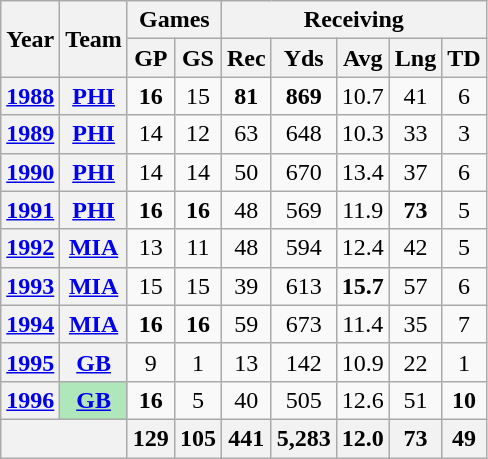<table class="wikitable" style="text-align:center;">
<tr>
<th rowspan="2">Year</th>
<th rowspan="2">Team</th>
<th colspan="2">Games</th>
<th colspan="5">Receiving</th>
</tr>
<tr>
<th>GP</th>
<th>GS</th>
<th>Rec</th>
<th>Yds</th>
<th>Avg</th>
<th>Lng</th>
<th>TD</th>
</tr>
<tr>
<th><a href='#'>1988</a></th>
<th><a href='#'>PHI</a></th>
<td><strong>16</strong></td>
<td>15</td>
<td><strong>81</strong></td>
<td><strong>869</strong></td>
<td>10.7</td>
<td>41</td>
<td>6</td>
</tr>
<tr>
<th><a href='#'>1989</a></th>
<th><a href='#'>PHI</a></th>
<td>14</td>
<td>12</td>
<td>63</td>
<td>648</td>
<td>10.3</td>
<td>33</td>
<td>3</td>
</tr>
<tr>
<th><a href='#'>1990</a></th>
<th><a href='#'>PHI</a></th>
<td>14</td>
<td>14</td>
<td>50</td>
<td>670</td>
<td>13.4</td>
<td>37</td>
<td>6</td>
</tr>
<tr>
<th><a href='#'>1991</a></th>
<th><a href='#'>PHI</a></th>
<td><strong>16</strong></td>
<td><strong>16</strong></td>
<td>48</td>
<td>569</td>
<td>11.9</td>
<td><strong>73</strong></td>
<td>5</td>
</tr>
<tr>
<th><a href='#'>1992</a></th>
<th><a href='#'>MIA</a></th>
<td>13</td>
<td>11</td>
<td>48</td>
<td>594</td>
<td>12.4</td>
<td>42</td>
<td>5</td>
</tr>
<tr>
<th><a href='#'>1993</a></th>
<th><a href='#'>MIA</a></th>
<td>15</td>
<td>15</td>
<td>39</td>
<td>613</td>
<td><strong>15.7</strong></td>
<td>57</td>
<td>6</td>
</tr>
<tr>
<th><a href='#'>1994</a></th>
<th><a href='#'>MIA</a></th>
<td><strong>16</strong></td>
<td><strong>16</strong></td>
<td>59</td>
<td>673</td>
<td>11.4</td>
<td>35</td>
<td>7</td>
</tr>
<tr>
<th><a href='#'>1995</a></th>
<th><a href='#'>GB</a></th>
<td>9</td>
<td>1</td>
<td>13</td>
<td>142</td>
<td>10.9</td>
<td>22</td>
<td>1</td>
</tr>
<tr>
<th><a href='#'>1996</a></th>
<th style="background:#afe6ba;"><a href='#'>GB</a></th>
<td><strong>16</strong></td>
<td>5</td>
<td>40</td>
<td>505</td>
<td>12.6</td>
<td>51</td>
<td><strong>10</strong></td>
</tr>
<tr>
<th colspan="2"></th>
<th>129</th>
<th>105</th>
<th>441</th>
<th>5,283</th>
<th>12.0</th>
<th>73</th>
<th>49</th>
</tr>
</table>
